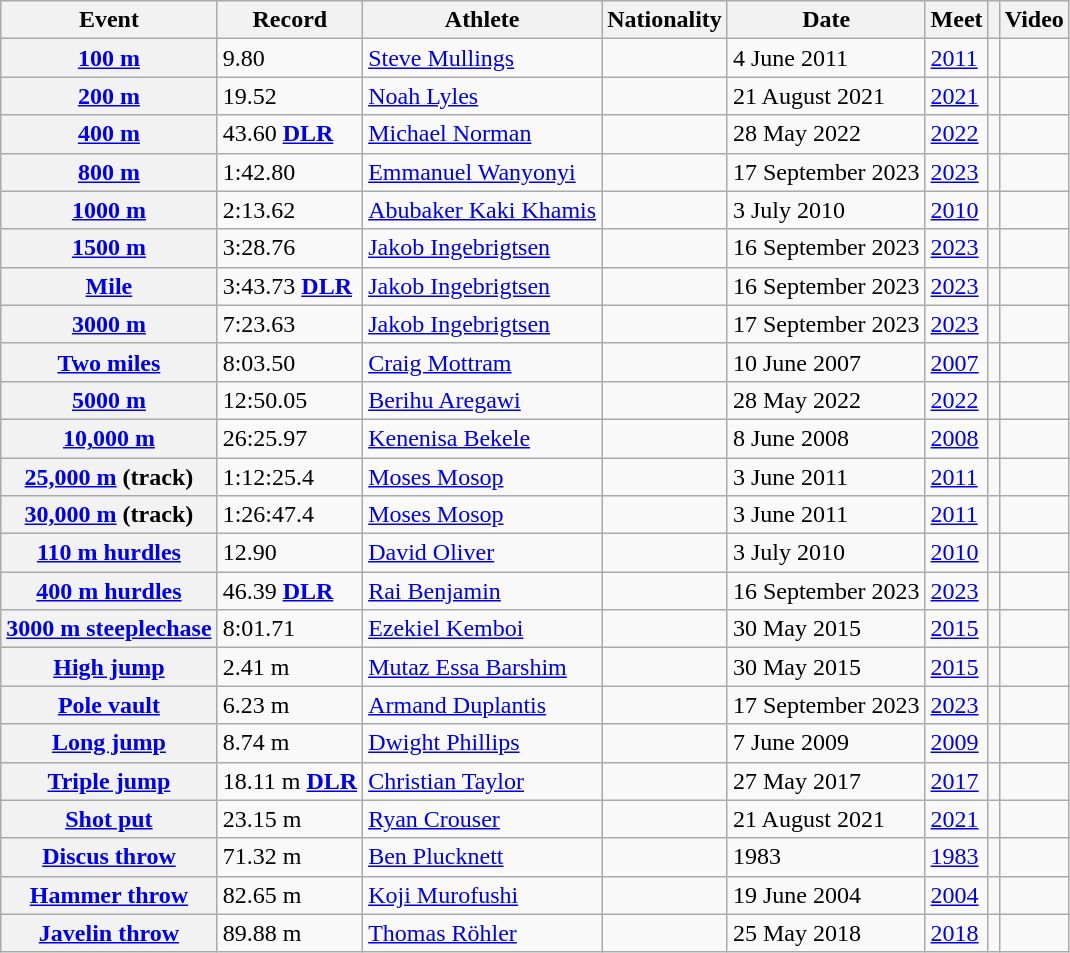<table class="wikitable plainrowheaders sticky-header">
<tr>
<th scope="col">Event</th>
<th scope="col">Record</th>
<th scope="col">Athlete</th>
<th scope="col">Nationality</th>
<th scope="col">Date</th>
<th scope="col">Meet</th>
<th scope="col"></th>
<th scope="col">Video</th>
</tr>
<tr>
<th scope="row"><a href='#'>100 m</a></th>
<td>9.80 </td>
<td><a href='#'>Steve Mullings</a></td>
<td></td>
<td>4 June 2011</td>
<td><a href='#'>2011</a></td>
<td></td>
<td></td>
</tr>
<tr>
<th scope="row"><a href='#'>200 m</a></th>
<td>19.52 </td>
<td><a href='#'>Noah Lyles</a></td>
<td></td>
<td>21 August 2021</td>
<td><a href='#'>2021</a></td>
<td></td>
<td></td>
</tr>
<tr>
<th scope="row"><a href='#'>400 m</a></th>
<td>43.60 <strong><a href='#'>DLR</a></strong></td>
<td><a href='#'>Michael Norman</a></td>
<td></td>
<td>28 May 2022</td>
<td><a href='#'>2022</a></td>
<td></td>
<td></td>
</tr>
<tr>
<th scope="row"><a href='#'>800 m</a></th>
<td>1:42.80</td>
<td><a href='#'>Emmanuel Wanyonyi</a></td>
<td></td>
<td>17 September 2023</td>
<td><a href='#'>2023</a></td>
<td></td>
<td></td>
</tr>
<tr>
<th scope="row"><a href='#'>1000 m</a></th>
<td>2:13.62</td>
<td><a href='#'>Abubaker Kaki Khamis</a></td>
<td></td>
<td>3 July 2010</td>
<td><a href='#'>2010</a></td>
<td></td>
<td></td>
</tr>
<tr>
<th scope="row"><a href='#'>1500 m</a></th>
<td>3:28.76</td>
<td><a href='#'>Jakob Ingebrigtsen</a></td>
<td></td>
<td>16 September 2023</td>
<td><a href='#'>2023</a></td>
<td></td>
<td></td>
</tr>
<tr>
<th scope="row"><a href='#'>Mile</a></th>
<td>3:43.73 <strong><a href='#'>DLR</a></strong></td>
<td><a href='#'>Jakob Ingebrigtsen</a></td>
<td></td>
<td>16 September 2023</td>
<td><a href='#'>2023</a></td>
<td></td>
<td></td>
</tr>
<tr>
<th scope="row"><a href='#'>3000 m</a></th>
<td>7:23.63</td>
<td><a href='#'>Jakob Ingebrigtsen</a></td>
<td></td>
<td>17 September 2023</td>
<td><a href='#'>2023</a></td>
<td></td>
<td></td>
</tr>
<tr>
<th scope="row"><a href='#'>Two miles</a></th>
<td>8:03.50</td>
<td><a href='#'>Craig Mottram</a></td>
<td></td>
<td>10 June 2007</td>
<td><a href='#'>2007</a></td>
<td></td>
<td></td>
</tr>
<tr>
<th scope="row"><a href='#'>5000 m</a></th>
<td>12:50.05</td>
<td><a href='#'>Berihu Aregawi</a></td>
<td></td>
<td>28 May 2022</td>
<td><a href='#'>2022</a></td>
<td></td>
<td></td>
</tr>
<tr>
<th scope="row"><a href='#'>10,000 m</a></th>
<td>26:25.97</td>
<td><a href='#'>Kenenisa Bekele</a></td>
<td></td>
<td>8 June 2008</td>
<td><a href='#'>2008</a></td>
<td></td>
<td></td>
</tr>
<tr>
<th scope="row"><a href='#'>25,000 m</a> (track)</th>
<td>1:12:25.4</td>
<td><a href='#'>Moses Mosop</a></td>
<td></td>
<td>3 June 2011</td>
<td><a href='#'>2011</a></td>
<td></td>
<td> </td>
</tr>
<tr>
<th scope="row"><a href='#'>30,000 m</a> (track)</th>
<td>1:26:47.4</td>
<td><a href='#'>Moses Mosop</a></td>
<td></td>
<td>3 June 2011</td>
<td><a href='#'>2011</a></td>
<td></td>
<td> </td>
</tr>
<tr>
<th scope="row"><a href='#'>110 m hurdles</a></th>
<td>12.90 </td>
<td><a href='#'>David Oliver</a></td>
<td></td>
<td>3 July 2010</td>
<td><a href='#'>2010</a></td>
<td></td>
<td></td>
</tr>
<tr>
<th scope="row"><a href='#'>400 m hurdles</a></th>
<td>46.39 <strong><a href='#'>DLR</a></strong></td>
<td><a href='#'>Rai Benjamin</a></td>
<td></td>
<td>16 September 2023</td>
<td><a href='#'>2023</a></td>
<td></td>
<td></td>
</tr>
<tr>
<th scope="row"><a href='#'>3000 m steeplechase</a></th>
<td>8:01.71</td>
<td><a href='#'>Ezekiel Kemboi</a></td>
<td></td>
<td>30 May 2015</td>
<td><a href='#'>2015</a></td>
<td></td>
<td></td>
</tr>
<tr>
<th scope="row"><a href='#'>High jump</a></th>
<td>2.41 m</td>
<td><a href='#'>Mutaz Essa Barshim</a></td>
<td></td>
<td>30 May 2015</td>
<td><a href='#'>2015</a></td>
<td></td>
<td></td>
</tr>
<tr>
<th scope="row"><a href='#'>Pole vault</a></th>
<td>6.23 m</td>
<td><a href='#'>Armand Duplantis</a></td>
<td></td>
<td>17 September 2023</td>
<td><a href='#'>2023</a></td>
<td></td>
<td></td>
</tr>
<tr>
<th scope="row"><a href='#'>Long jump</a></th>
<td>8.74 m </td>
<td><a href='#'>Dwight Phillips</a></td>
<td></td>
<td>7 June 2009</td>
<td><a href='#'>2009</a></td>
<td></td>
<td></td>
</tr>
<tr>
<th scope="row"><a href='#'>Triple jump</a></th>
<td>18.11 m  <strong><a href='#'>DLR</a></strong></td>
<td><a href='#'>Christian Taylor</a></td>
<td></td>
<td>27 May 2017</td>
<td><a href='#'>2017</a></td>
<td></td>
<td></td>
</tr>
<tr>
<th scope="row"><a href='#'>Shot put</a></th>
<td>23.15 m</td>
<td><a href='#'>Ryan Crouser</a></td>
<td></td>
<td>21 August 2021</td>
<td><a href='#'>2021</a></td>
<td></td>
<td></td>
</tr>
<tr>
<th scope="row"><a href='#'>Discus throw</a></th>
<td>71.32 m</td>
<td><a href='#'>Ben Plucknett</a></td>
<td></td>
<td>1983</td>
<td><a href='#'>1983</a></td>
<td></td>
<td></td>
</tr>
<tr>
<th scope="row"><a href='#'>Hammer throw</a></th>
<td>82.65 m</td>
<td><a href='#'>Koji Murofushi</a></td>
<td></td>
<td>19 June 2004</td>
<td><a href='#'>2004</a></td>
<td></td>
<td></td>
</tr>
<tr>
<th scope="row"><a href='#'>Javelin throw</a></th>
<td>89.88 m</td>
<td><a href='#'>Thomas Röhler</a></td>
<td></td>
<td>25 May 2018</td>
<td><a href='#'>2018</a></td>
<td></td>
<td></td>
</tr>
</table>
